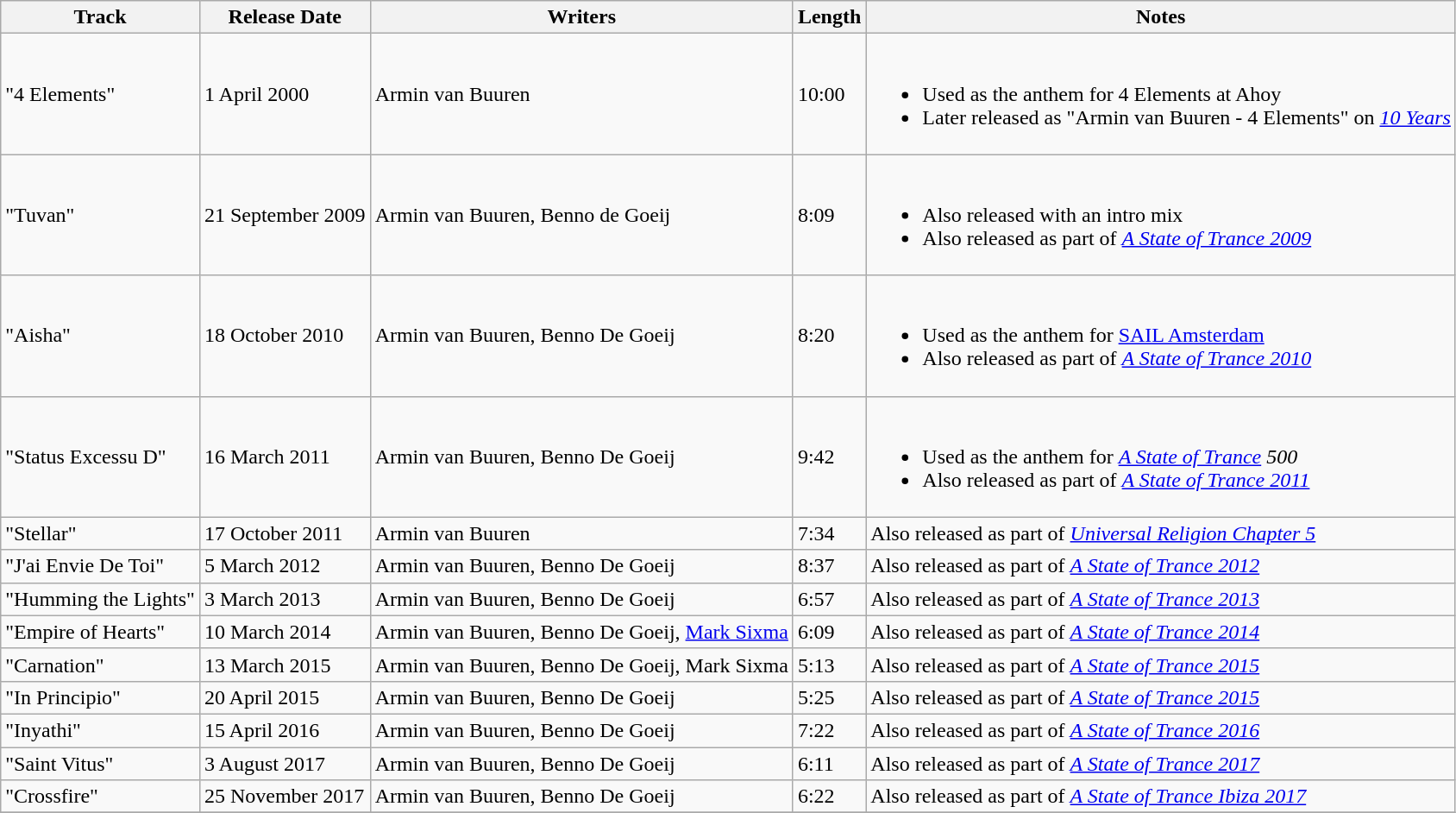<table class="wikitable">
<tr>
<th>Track</th>
<th>Release Date</th>
<th>Writers</th>
<th>Length</th>
<th>Notes</th>
</tr>
<tr>
<td>"4 Elements"</td>
<td>1 April 2000</td>
<td>Armin van Buuren</td>
<td>10:00</td>
<td><br><ul><li>Used as the anthem for 4 Elements at Ahoy</li><li>Later released as "Armin van Buuren - 4 Elements" on <a href='#'><em>10 Years</em></a></li></ul></td>
</tr>
<tr>
<td>"Tuvan"</td>
<td>21 September 2009</td>
<td>Armin van Buuren, Benno de Goeij</td>
<td>8:09</td>
<td><br><ul><li>Also released with an intro mix</li><li>Also released as part of <em><a href='#'>A State of Trance 2009</a></em></li></ul></td>
</tr>
<tr>
<td>"Aisha"</td>
<td>18 October 2010</td>
<td>Armin van Buuren, Benno De Goeij</td>
<td>8:20</td>
<td><br><ul><li>Used as the anthem for <a href='#'>SAIL Amsterdam</a></li><li>Also released as part of <em><a href='#'>A State of Trance 2010</a></em></li></ul></td>
</tr>
<tr>
<td>"Status Excessu D"</td>
<td>16 March 2011</td>
<td>Armin van Buuren, Benno De Goeij</td>
<td>9:42</td>
<td><br><ul><li>Used as the anthem for <em><a href='#'>A State of Trance</a> 500</em></li><li>Also released as part of <em><a href='#'>A State of Trance 2011</a></em></li></ul></td>
</tr>
<tr>
<td>"Stellar"</td>
<td>17 October 2011</td>
<td>Armin van Buuren</td>
<td>7:34</td>
<td>Also released as part of <em><a href='#'>Universal Religion Chapter 5</a></em></td>
</tr>
<tr>
<td>"J'ai Envie De Toi"</td>
<td>5 March 2012</td>
<td>Armin van Buuren, Benno De Goeij</td>
<td>8:37</td>
<td>Also released as part of <em><a href='#'>A State of Trance 2012</a></em></td>
</tr>
<tr>
<td>"Humming the Lights"</td>
<td>3 March 2013</td>
<td>Armin van Buuren, Benno De Goeij</td>
<td>6:57</td>
<td>Also released as part of <em><a href='#'>A State of Trance 2013</a></em></td>
</tr>
<tr>
<td>"Empire of Hearts"</td>
<td>10 March 2014</td>
<td>Armin van Buuren, Benno De Goeij, <a href='#'>Mark Sixma</a></td>
<td>6:09</td>
<td>Also released as part of <em><a href='#'>A State of Trance 2014</a></em></td>
</tr>
<tr>
<td>"Carnation"</td>
<td>13 March 2015</td>
<td>Armin van Buuren, Benno De Goeij, Mark Sixma</td>
<td>5:13</td>
<td>Also released as part of <em><a href='#'>A State of Trance 2015</a></em></td>
</tr>
<tr>
<td>"In Principio"</td>
<td>20 April 2015</td>
<td>Armin van Buuren, Benno De Goeij</td>
<td>5:25</td>
<td>Also released as part of <em><a href='#'>A State of Trance 2015</a></em></td>
</tr>
<tr>
<td>"Inyathi"</td>
<td>15 April 2016</td>
<td>Armin van Buuren, Benno De Goeij</td>
<td>7:22</td>
<td>Also released as part of <em><a href='#'>A State of Trance 2016</a></em></td>
</tr>
<tr>
<td>"Saint Vitus"</td>
<td>3 August 2017</td>
<td>Armin van Buuren, Benno De Goeij</td>
<td>6:11</td>
<td>Also released as part of <em><a href='#'>A State of Trance 2017</a></em></td>
</tr>
<tr>
<td>"Crossfire"</td>
<td>25 November 2017</td>
<td>Armin van Buuren, Benno De Goeij</td>
<td>6:22</td>
<td>Also released as part of <em><a href='#'>A State of Trance Ibiza 2017</a></em></td>
</tr>
<tr>
</tr>
</table>
